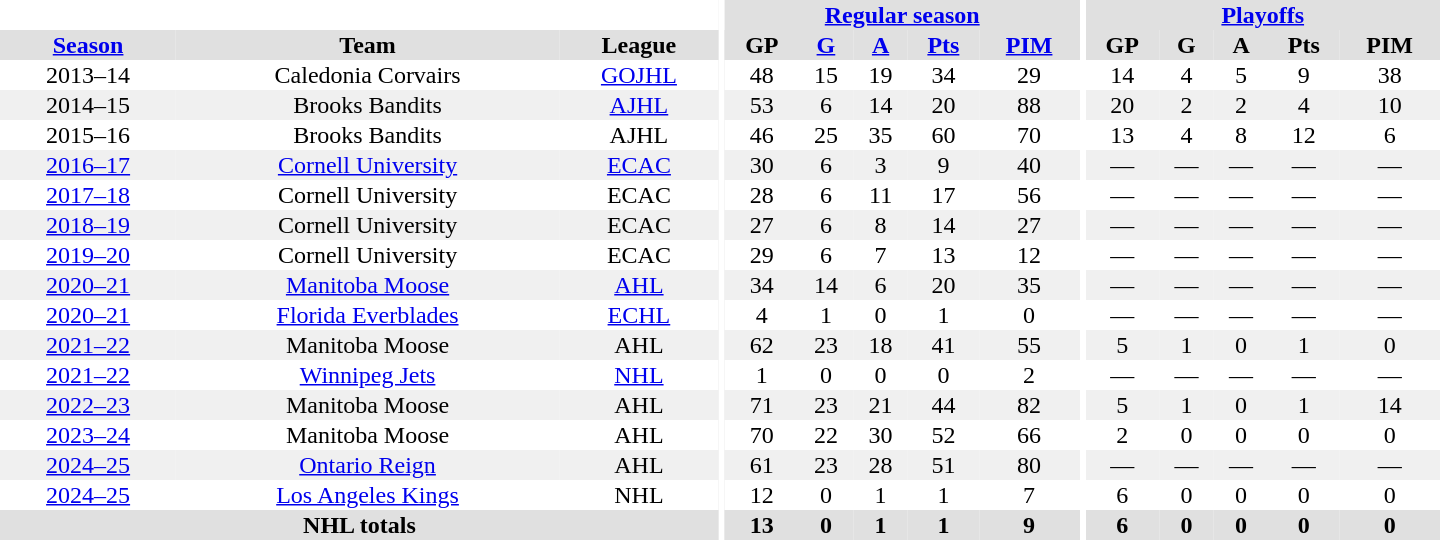<table border="0" cellpadding="1" cellspacing="0" style="text-align:center; width:60em">
<tr bgcolor="#e0e0e0">
<th colspan="3" bgcolor="#ffffff"></th>
<th rowspan="100" bgcolor="#ffffff"></th>
<th colspan="5"><a href='#'>Regular season</a></th>
<th rowspan="100" bgcolor="#ffffff"></th>
<th colspan="5"><a href='#'>Playoffs</a></th>
</tr>
<tr bgcolor="#e0e0e0">
<th><a href='#'>Season</a></th>
<th>Team</th>
<th>League</th>
<th>GP</th>
<th><a href='#'>G</a></th>
<th><a href='#'>A</a></th>
<th><a href='#'>Pts</a></th>
<th><a href='#'>PIM</a></th>
<th>GP</th>
<th>G</th>
<th>A</th>
<th>Pts</th>
<th>PIM</th>
</tr>
<tr>
<td>2013–14</td>
<td>Caledonia Corvairs</td>
<td><a href='#'>GOJHL</a></td>
<td>48</td>
<td>15</td>
<td>19</td>
<td>34</td>
<td>29</td>
<td>14</td>
<td>4</td>
<td>5</td>
<td>9</td>
<td>38</td>
</tr>
<tr bgcolor="#f0f0f0">
<td>2014–15</td>
<td>Brooks Bandits</td>
<td><a href='#'>AJHL</a></td>
<td>53</td>
<td>6</td>
<td>14</td>
<td>20</td>
<td>88</td>
<td>20</td>
<td>2</td>
<td>2</td>
<td>4</td>
<td>10</td>
</tr>
<tr>
<td>2015–16</td>
<td>Brooks Bandits</td>
<td>AJHL</td>
<td>46</td>
<td>25</td>
<td>35</td>
<td>60</td>
<td>70</td>
<td>13</td>
<td>4</td>
<td>8</td>
<td>12</td>
<td>6</td>
</tr>
<tr bgcolor="#f0f0f0">
<td><a href='#'>2016–17</a></td>
<td><a href='#'>Cornell University</a></td>
<td><a href='#'>ECAC</a></td>
<td>30</td>
<td>6</td>
<td>3</td>
<td>9</td>
<td>40</td>
<td>—</td>
<td>—</td>
<td>—</td>
<td>—</td>
<td>—</td>
</tr>
<tr>
<td><a href='#'>2017–18</a></td>
<td>Cornell University</td>
<td>ECAC</td>
<td>28</td>
<td>6</td>
<td>11</td>
<td>17</td>
<td>56</td>
<td>—</td>
<td>—</td>
<td>—</td>
<td>—</td>
<td>—</td>
</tr>
<tr bgcolor="#f0f0f0">
<td><a href='#'>2018–19</a></td>
<td>Cornell University</td>
<td>ECAC</td>
<td>27</td>
<td>6</td>
<td>8</td>
<td>14</td>
<td>27</td>
<td>—</td>
<td>—</td>
<td>—</td>
<td>—</td>
<td>—</td>
</tr>
<tr>
<td><a href='#'>2019–20</a></td>
<td>Cornell University</td>
<td>ECAC</td>
<td>29</td>
<td>6</td>
<td>7</td>
<td>13</td>
<td>12</td>
<td>—</td>
<td>—</td>
<td>—</td>
<td>—</td>
<td>—</td>
</tr>
<tr bgcolor="#f0f0f0">
<td><a href='#'>2020–21</a></td>
<td><a href='#'>Manitoba Moose</a></td>
<td><a href='#'>AHL</a></td>
<td>34</td>
<td>14</td>
<td>6</td>
<td>20</td>
<td>35</td>
<td>—</td>
<td>—</td>
<td>—</td>
<td>—</td>
<td>—</td>
</tr>
<tr>
<td><a href='#'>2020–21</a></td>
<td><a href='#'>Florida Everblades</a></td>
<td><a href='#'>ECHL</a></td>
<td>4</td>
<td>1</td>
<td>0</td>
<td>1</td>
<td>0</td>
<td>—</td>
<td>—</td>
<td>—</td>
<td>—</td>
<td>—</td>
</tr>
<tr bgcolor="#f0f0f0">
<td><a href='#'>2021–22</a></td>
<td>Manitoba Moose</td>
<td>AHL</td>
<td>62</td>
<td>23</td>
<td>18</td>
<td>41</td>
<td>55</td>
<td>5</td>
<td>1</td>
<td>0</td>
<td>1</td>
<td>0</td>
</tr>
<tr>
<td><a href='#'>2021–22</a></td>
<td><a href='#'>Winnipeg Jets</a></td>
<td><a href='#'>NHL</a></td>
<td>1</td>
<td>0</td>
<td>0</td>
<td>0</td>
<td>2</td>
<td>—</td>
<td>—</td>
<td>—</td>
<td>—</td>
<td>—</td>
</tr>
<tr bgcolor="#f0f0f0">
<td><a href='#'>2022–23</a></td>
<td>Manitoba Moose</td>
<td>AHL</td>
<td>71</td>
<td>23</td>
<td>21</td>
<td>44</td>
<td>82</td>
<td>5</td>
<td>1</td>
<td>0</td>
<td>1</td>
<td>14</td>
</tr>
<tr>
<td><a href='#'>2023–24</a></td>
<td>Manitoba Moose</td>
<td>AHL</td>
<td>70</td>
<td>22</td>
<td>30</td>
<td>52</td>
<td>66</td>
<td>2</td>
<td>0</td>
<td>0</td>
<td>0</td>
<td>0</td>
</tr>
<tr bgcolor="#f0f0f0">
<td><a href='#'>2024–25</a></td>
<td><a href='#'>Ontario Reign</a></td>
<td>AHL</td>
<td>61</td>
<td>23</td>
<td>28</td>
<td>51</td>
<td>80</td>
<td>—</td>
<td>—</td>
<td>—</td>
<td>—</td>
<td>—</td>
</tr>
<tr>
<td><a href='#'>2024–25</a></td>
<td><a href='#'>Los Angeles Kings</a></td>
<td>NHL</td>
<td>12</td>
<td>0</td>
<td>1</td>
<td>1</td>
<td>7</td>
<td>6</td>
<td>0</td>
<td>0</td>
<td>0</td>
<td>0</td>
</tr>
<tr bgcolor="#e0e0e0">
<th colspan=3>NHL totals</th>
<th>13</th>
<th>0</th>
<th>1</th>
<th>1</th>
<th>9</th>
<th>6</th>
<th>0</th>
<th>0</th>
<th>0</th>
<th>0</th>
</tr>
</table>
